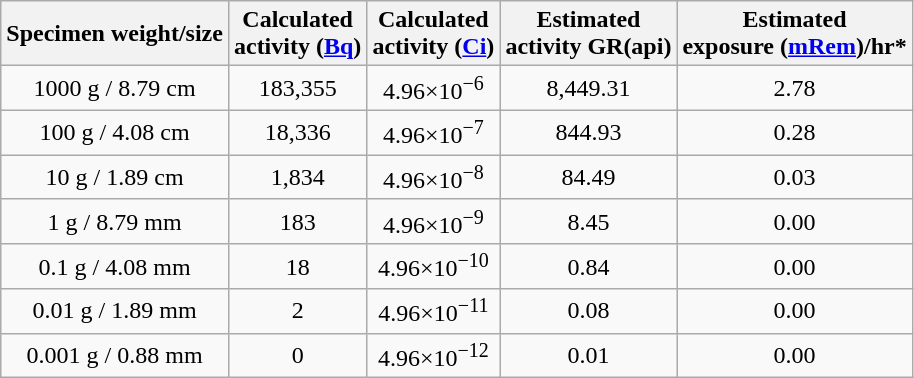<table class=wikitable style="text-align:center">
<tr>
<th>Specimen weight/size</th>
<th>Calculated <br>activity (<a href='#'>Bq</a>)</th>
<th>Calculated <br>activity (<a href='#'>Ci</a>)</th>
<th>Estimated <br>activity GR(api)</th>
<th>Estimated <br>exposure (<a href='#'>mRem</a>)/hr*</th>
</tr>
<tr>
<td>1000 g / 8.79 cm</td>
<td>183,355</td>
<td>4.96×10<sup>−6</sup></td>
<td>8,449.31</td>
<td>2.78</td>
</tr>
<tr>
<td>100 g / 4.08 cm</td>
<td>18,336</td>
<td>4.96×10<sup>−7</sup></td>
<td>844.93</td>
<td>0.28</td>
</tr>
<tr>
<td>10 g / 1.89 cm</td>
<td>1,834</td>
<td>4.96×10<sup>−8</sup></td>
<td>84.49</td>
<td>0.03</td>
</tr>
<tr>
<td>1 g / 8.79 mm</td>
<td>183</td>
<td>4.96×10<sup>−9</sup></td>
<td>8.45</td>
<td>0.00</td>
</tr>
<tr>
<td>0.1 g / 4.08 mm</td>
<td>18</td>
<td>4.96×10<sup>−10</sup></td>
<td>0.84</td>
<td>0.00</td>
</tr>
<tr>
<td>0.01 g / 1.89 mm</td>
<td>2</td>
<td>4.96×10<sup>−11</sup></td>
<td>0.08</td>
<td>0.00</td>
</tr>
<tr>
<td>0.001 g / 0.88 mm</td>
<td>0</td>
<td>4.96×10<sup>−12</sup></td>
<td>0.01</td>
<td>0.00</td>
</tr>
</table>
